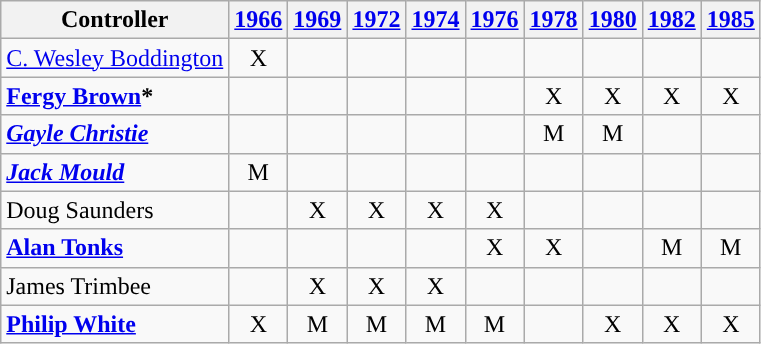<table class="wikitable">
<tr>
<th>Controller</th>
<th><a href='#'>1966</a></th>
<th><a href='#'>1969</a></th>
<th><a href='#'>1972</a></th>
<th><a href='#'>1974</a></th>
<th><a href='#'>1976</a></th>
<th><a href='#'>1978</a></th>
<th><a href='#'>1980</a></th>
<th><a href='#'>1982</a></th>
<th><a href='#'>1985</a></th>
</tr>
<tr align = "center">
<td align = "left"><a href='#'>C. Wesley Boddington</a></td>
<td>X</td>
<td></td>
<td></td>
<td></td>
<td></td>
<td></td>
<td></td>
<td></td>
<td></td>
</tr>
<tr align="center">
<td align = "left"><strong><a href='#'>Fergy Brown</a>*</strong></td>
<td></td>
<td></td>
<td></td>
<td></td>
<td></td>
<td>X</td>
<td>X</td>
<td>X</td>
<td>X</td>
</tr>
<tr align = "center">
<td align = "left"><strong><em><a href='#'>Gayle Christie</a></em></strong></td>
<td></td>
<td></td>
<td></td>
<td></td>
<td></td>
<td>M</td>
<td>M</td>
<td></td>
<td></td>
</tr>
<tr align = "center">
<td align = "left"><strong><em><a href='#'>Jack Mould</a></em></strong></td>
<td>M</td>
<td></td>
<td></td>
<td></td>
<td></td>
<td></td>
<td></td>
<td></td>
<td></td>
</tr>
<tr align = "center">
<td align = "left">Doug Saunders</td>
<td></td>
<td>X</td>
<td>X</td>
<td>X</td>
<td>X</td>
<td></td>
<td></td>
<td></td>
<td></td>
</tr>
<tr align = "center">
<td align = "left"><strong><a href='#'>Alan Tonks</a></strong></td>
<td></td>
<td></td>
<td></td>
<td></td>
<td>X</td>
<td>X</td>
<td></td>
<td>M</td>
<td>M</td>
</tr>
<tr align = "center">
<td align = "left">James Trimbee</td>
<td></td>
<td>X</td>
<td>X</td>
<td>X</td>
<td></td>
<td></td>
<td></td>
<td></td>
<td></td>
</tr>
<tr align = "center">
<td align = "left"><strong><a href='#'>Philip White</a></strong></td>
<td>X</td>
<td>M</td>
<td>M</td>
<td>M</td>
<td>M</td>
<td></td>
<td>X</td>
<td>X</td>
<td>X</td>
</tr>
</table>
